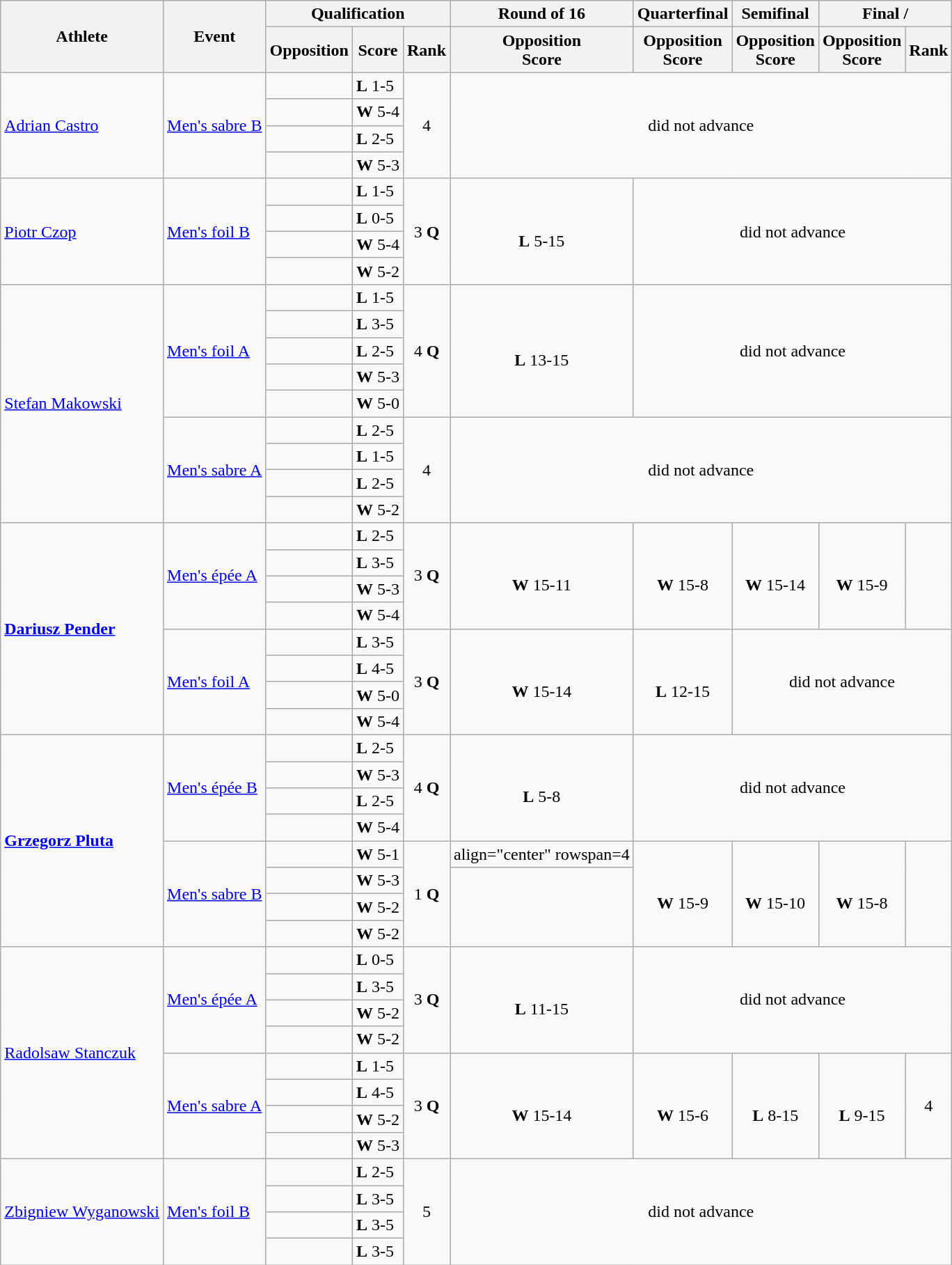<table class=wikitable>
<tr>
<th rowspan="2">Athlete</th>
<th rowspan="2">Event</th>
<th colspan="3">Qualification</th>
<th>Round of 16</th>
<th>Quarterfinal</th>
<th>Semifinal</th>
<th colspan="2">Final / </th>
</tr>
<tr>
<th>Opposition</th>
<th>Score</th>
<th>Rank</th>
<th>Opposition<br>Score</th>
<th>Opposition<br>Score</th>
<th>Opposition<br>Score</th>
<th>Opposition<br>Score</th>
<th>Rank</th>
</tr>
<tr>
<td rowspan=4><a href='#'>Adrian Castro</a></td>
<td rowspan=4><a href='#'>Men's sabre B</a></td>
<td></td>
<td><strong>L</strong> 1-5</td>
<td align="center" rowspan=4>4</td>
<td align="center" rowspan=4 colspan=5>did not advance</td>
</tr>
<tr>
<td></td>
<td><strong>W</strong> 5-4</td>
</tr>
<tr>
<td></td>
<td><strong>L</strong> 2-5</td>
</tr>
<tr>
<td></td>
<td><strong>W</strong> 5-3</td>
</tr>
<tr>
<td rowspan=4><a href='#'>Piotr Czop</a></td>
<td rowspan=4><a href='#'>Men's foil B</a></td>
<td></td>
<td><strong>L</strong> 1-5</td>
<td align="center" rowspan=4>3 <strong>Q</strong></td>
<td align="center" rowspan=4><br><strong>L</strong> 5-15</td>
<td align="center" rowspan=4 colspan=4>did not advance</td>
</tr>
<tr>
<td></td>
<td><strong>L</strong> 0-5</td>
</tr>
<tr>
<td></td>
<td><strong>W</strong> 5-4</td>
</tr>
<tr>
<td></td>
<td><strong>W</strong> 5-2</td>
</tr>
<tr>
<td rowspan=9><a href='#'>Stefan Makowski</a></td>
<td rowspan=5><a href='#'>Men's foil A</a></td>
<td></td>
<td><strong>L</strong> 1-5</td>
<td align="center" rowspan=5>4 <strong>Q</strong></td>
<td align="center" rowspan=5><br><strong>L</strong> 13-15</td>
<td align="center" rowspan=5 colspan=4>did not advance</td>
</tr>
<tr>
<td></td>
<td><strong>L</strong> 3-5</td>
</tr>
<tr>
<td></td>
<td><strong>L</strong> 2-5</td>
</tr>
<tr>
<td></td>
<td><strong>W</strong> 5-3</td>
</tr>
<tr>
<td></td>
<td><strong>W</strong> 5-0</td>
</tr>
<tr>
<td rowspan=4><a href='#'>Men's sabre A</a></td>
<td></td>
<td><strong>L</strong> 2-5</td>
<td align="center" rowspan=4>4</td>
<td align="center" rowspan=4 colspan=5>did not advance</td>
</tr>
<tr>
<td></td>
<td><strong>L</strong> 1-5</td>
</tr>
<tr>
<td></td>
<td><strong>L</strong> 2-5</td>
</tr>
<tr>
<td></td>
<td><strong>W</strong> 5-2</td>
</tr>
<tr>
<td rowspan=8><strong><a href='#'>Dariusz Pender</a></strong></td>
<td rowspan=4><a href='#'>Men's épée A</a></td>
<td></td>
<td><strong>L</strong> 2-5</td>
<td align="center" rowspan=4>3 <strong>Q</strong></td>
<td align="center" rowspan=4><br><strong>W</strong> 15-11</td>
<td align="center" rowspan=4><br><strong>W</strong> 15-8</td>
<td align="center" rowspan=4><br><strong>W</strong> 15-14</td>
<td align="center" rowspan=4><br><strong>W</strong> 15-9</td>
<td align="center" rowspan=4></td>
</tr>
<tr>
<td></td>
<td><strong>L</strong> 3-5</td>
</tr>
<tr>
<td></td>
<td><strong>W</strong> 5-3</td>
</tr>
<tr>
<td></td>
<td><strong>W</strong> 5-4</td>
</tr>
<tr>
<td rowspan=4><a href='#'>Men's foil A</a></td>
<td></td>
<td><strong>L</strong> 3-5</td>
<td align="center" rowspan=4>3 <strong>Q</strong></td>
<td align="center" rowspan=4><br><strong>W</strong> 15-14</td>
<td align="center" rowspan=4><br><strong>L</strong> 12-15</td>
<td align="center" rowspan=4 colspan=3>did not advance</td>
</tr>
<tr>
<td></td>
<td><strong>L</strong> 4-5</td>
</tr>
<tr>
<td></td>
<td><strong>W</strong> 5-0</td>
</tr>
<tr>
<td></td>
<td><strong>W</strong> 5-4</td>
</tr>
<tr>
<td rowspan=8><strong><a href='#'>Grzegorz Pluta</a></strong></td>
<td rowspan=4><a href='#'>Men's épée B</a></td>
<td></td>
<td><strong>L</strong> 2-5</td>
<td align="center" rowspan=4>4 <strong>Q</strong></td>
<td align="center" rowspan=4><br><strong>L</strong> 5-8</td>
<td align="center" rowspan=4 colspan=4>did not advance</td>
</tr>
<tr>
<td></td>
<td><strong>W</strong> 5-3</td>
</tr>
<tr>
<td></td>
<td><strong>L</strong> 2-5</td>
</tr>
<tr>
<td></td>
<td><strong>W</strong> 5-4</td>
</tr>
<tr>
<td rowspan=4><a href='#'>Men's sabre B</a></td>
<td></td>
<td><strong>W</strong> 5-1</td>
<td align="center" rowspan=4>1 <strong>Q</strong></td>
<td>align="center" rowspan=4 </td>
<td align="center" rowspan=4><br><strong>W</strong> 15-9</td>
<td align="center" rowspan=4><br><strong>W</strong> 15-10</td>
<td align="center" rowspan=4><br><strong>W</strong> 15-8</td>
<td align="center" rowspan=4></td>
</tr>
<tr>
<td></td>
<td><strong>W</strong> 5-3</td>
</tr>
<tr>
<td></td>
<td><strong>W</strong> 5-2</td>
</tr>
<tr>
<td></td>
<td><strong>W</strong> 5-2</td>
</tr>
<tr>
<td rowspan=8><a href='#'>Radolsaw Stanczuk</a></td>
<td rowspan=4><a href='#'>Men's épée A</a></td>
<td></td>
<td><strong>L</strong> 0-5</td>
<td align="center" rowspan=4>3 <strong>Q</strong></td>
<td align="center" rowspan=4><br><strong>L</strong> 11-15</td>
<td align="center" rowspan=4 colspan=4>did not advance</td>
</tr>
<tr>
<td></td>
<td><strong>L</strong> 3-5</td>
</tr>
<tr>
<td></td>
<td><strong>W</strong> 5-2</td>
</tr>
<tr>
<td></td>
<td><strong>W</strong> 5-2</td>
</tr>
<tr>
<td rowspan=4><a href='#'>Men's sabre A</a></td>
<td></td>
<td><strong>L</strong> 1-5</td>
<td align="center" rowspan=4>3 <strong>Q</strong></td>
<td align="center" rowspan=4><br><strong>W</strong> 15-14</td>
<td align="center" rowspan=4><br><strong>W</strong> 15-6</td>
<td align="center" rowspan=4><br><strong>L</strong> 8-15</td>
<td align="center" rowspan=4><br><strong>L</strong> 9-15</td>
<td align="center" rowspan=4>4</td>
</tr>
<tr>
<td></td>
<td><strong>L</strong> 4-5</td>
</tr>
<tr>
<td></td>
<td><strong>W</strong> 5-2</td>
</tr>
<tr>
<td></td>
<td><strong>W</strong> 5-3</td>
</tr>
<tr>
<td rowspan=4><a href='#'>Zbigniew Wyganowski</a></td>
<td rowspan=4><a href='#'>Men's foil B</a></td>
<td></td>
<td><strong>L</strong> 2-5</td>
<td align="center" rowspan=4>5</td>
<td align="center" rowspan=4 colspan=5>did not advance</td>
</tr>
<tr>
<td></td>
<td><strong>L</strong> 3-5</td>
</tr>
<tr>
<td></td>
<td><strong>L</strong> 3-5</td>
</tr>
<tr>
<td></td>
<td><strong>L</strong> 3-5</td>
</tr>
</table>
